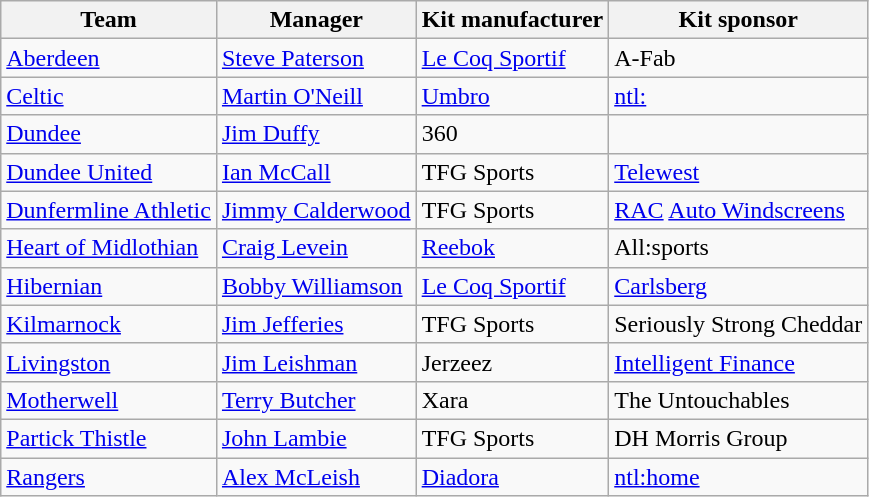<table class="wikitable sortable">
<tr>
<th>Team</th>
<th>Manager</th>
<th>Kit manufacturer</th>
<th>Kit sponsor</th>
</tr>
<tr>
<td><a href='#'>Aberdeen</a></td>
<td> <a href='#'>Steve Paterson</a></td>
<td><a href='#'>Le Coq Sportif</a></td>
<td>A-Fab</td>
</tr>
<tr>
<td><a href='#'>Celtic</a></td>
<td> <a href='#'>Martin O'Neill</a></td>
<td><a href='#'>Umbro</a></td>
<td><a href='#'>ntl:</a></td>
</tr>
<tr>
<td><a href='#'>Dundee</a></td>
<td> <a href='#'>Jim Duffy</a></td>
<td>360</td>
<td></td>
</tr>
<tr>
<td><a href='#'>Dundee United</a></td>
<td> <a href='#'>Ian McCall</a></td>
<td>TFG Sports</td>
<td><a href='#'>Telewest</a></td>
</tr>
<tr>
<td><a href='#'>Dunfermline Athletic</a></td>
<td> <a href='#'>Jimmy Calderwood</a></td>
<td>TFG Sports</td>
<td><a href='#'>RAC</a> <a href='#'>Auto Windscreens</a></td>
</tr>
<tr>
<td><a href='#'>Heart of Midlothian</a></td>
<td> <a href='#'>Craig Levein</a></td>
<td><a href='#'>Reebok</a></td>
<td>All:sports</td>
</tr>
<tr>
<td><a href='#'>Hibernian</a></td>
<td> <a href='#'>Bobby Williamson</a></td>
<td><a href='#'>Le Coq Sportif</a></td>
<td><a href='#'>Carlsberg</a></td>
</tr>
<tr>
<td><a href='#'>Kilmarnock</a></td>
<td> <a href='#'>Jim Jefferies</a></td>
<td>TFG Sports</td>
<td>Seriously Strong Cheddar</td>
</tr>
<tr>
<td><a href='#'>Livingston</a></td>
<td> <a href='#'>Jim Leishman</a></td>
<td>Jerzeez</td>
<td><a href='#'>Intelligent Finance</a></td>
</tr>
<tr>
<td><a href='#'>Motherwell</a></td>
<td> <a href='#'>Terry Butcher</a></td>
<td>Xara</td>
<td>The Untouchables</td>
</tr>
<tr>
<td><a href='#'>Partick Thistle</a></td>
<td> <a href='#'>John Lambie</a></td>
<td>TFG Sports</td>
<td>DH Morris Group</td>
</tr>
<tr>
<td><a href='#'>Rangers</a></td>
<td> <a href='#'>Alex McLeish</a></td>
<td><a href='#'>Diadora</a></td>
<td><a href='#'>ntl:home</a></td>
</tr>
</table>
